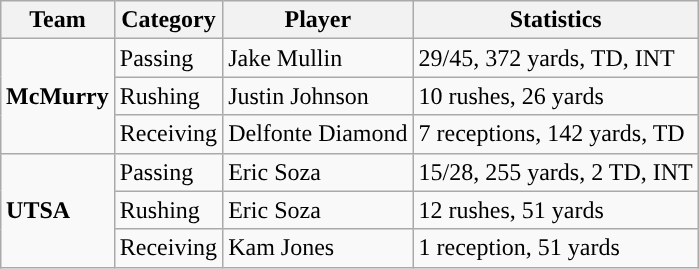<table class="wikitable" style="float: right;">
<tr>
<th>Team</th>
<th>Category</th>
<th>Player</th>
<th>Statistics</th>
</tr>
<tr>
<td rowspan=3><strong>McMurry</strong></td>
<td>Passing</td>
<td>Jake Mullin</td>
<td>29/45, 372 yards, TD, INT</td>
</tr>
<tr>
<td>Rushing</td>
<td>Justin Johnson</td>
<td>10 rushes, 26 yards</td>
</tr>
<tr>
<td>Receiving</td>
<td>Delfonte Diamond</td>
<td>7 receptions, 142 yards, TD</td>
</tr>
<tr>
<td rowspan=3><strong>UTSA</strong></td>
<td>Passing</td>
<td>Eric Soza</td>
<td>15/28, 255 yards, 2 TD, INT</td>
</tr>
<tr>
<td>Rushing</td>
<td>Eric Soza</td>
<td>12 rushes, 51 yards</td>
</tr>
<tr>
<td>Receiving</td>
<td>Kam Jones</td>
<td>1 reception, 51 yards</td>
</tr>
</table>
